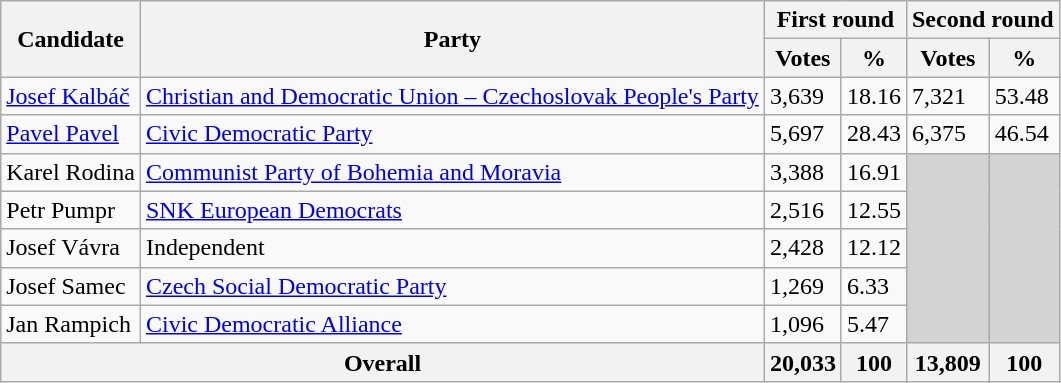<table class="wikitable">
<tr>
<th rowspan=2>Candidate</th>
<th rowspan=2>Party</th>
<th colspan=2>First round</th>
<th colspan=2>Second round</th>
</tr>
<tr>
<th>Votes</th>
<th>%</th>
<th>Votes</th>
<th>%</th>
</tr>
<tr>
<td><a href='#'>Josef Kalbáč</a></td>
<td><a href='#'>Christian and Democratic Union – Czechoslovak People's Party</a></td>
<td>3,639</td>
<td>18.16</td>
<td>7,321</td>
<td>53.48</td>
</tr>
<tr>
<td><a href='#'>Pavel Pavel</a></td>
<td><a href='#'>Civic Democratic Party</a></td>
<td>5,697</td>
<td>28.43</td>
<td>6,375</td>
<td>46.54</td>
</tr>
<tr>
<td>Karel Rodina</td>
<td><a href='#'>Communist Party of Bohemia and Moravia</a></td>
<td>3,388</td>
<td>16.91</td>
<td rowspan="5"  style="background-color:lightgrey;"> </td>
<td rowspan="5"  style="background-color:lightgrey;"> </td>
</tr>
<tr>
<td>Petr Pumpr</td>
<td><a href='#'>SNK European Democrats</a></td>
<td>2,516</td>
<td>12.55</td>
</tr>
<tr>
<td>Josef Vávra</td>
<td>Independent</td>
<td>2,428</td>
<td>12.12</td>
</tr>
<tr>
<td>Josef Samec</td>
<td><a href='#'>Czech Social Democratic Party</a></td>
<td>1,269</td>
<td>6.33</td>
</tr>
<tr>
<td>Jan Rampich</td>
<td><a href='#'>Civic Democratic Alliance</a></td>
<td>1,096</td>
<td>5.47</td>
</tr>
<tr>
<th Colspan="2">Overall</th>
<th>20,033</th>
<th>100</th>
<th>13,809</th>
<th>100</th>
</tr>
</table>
